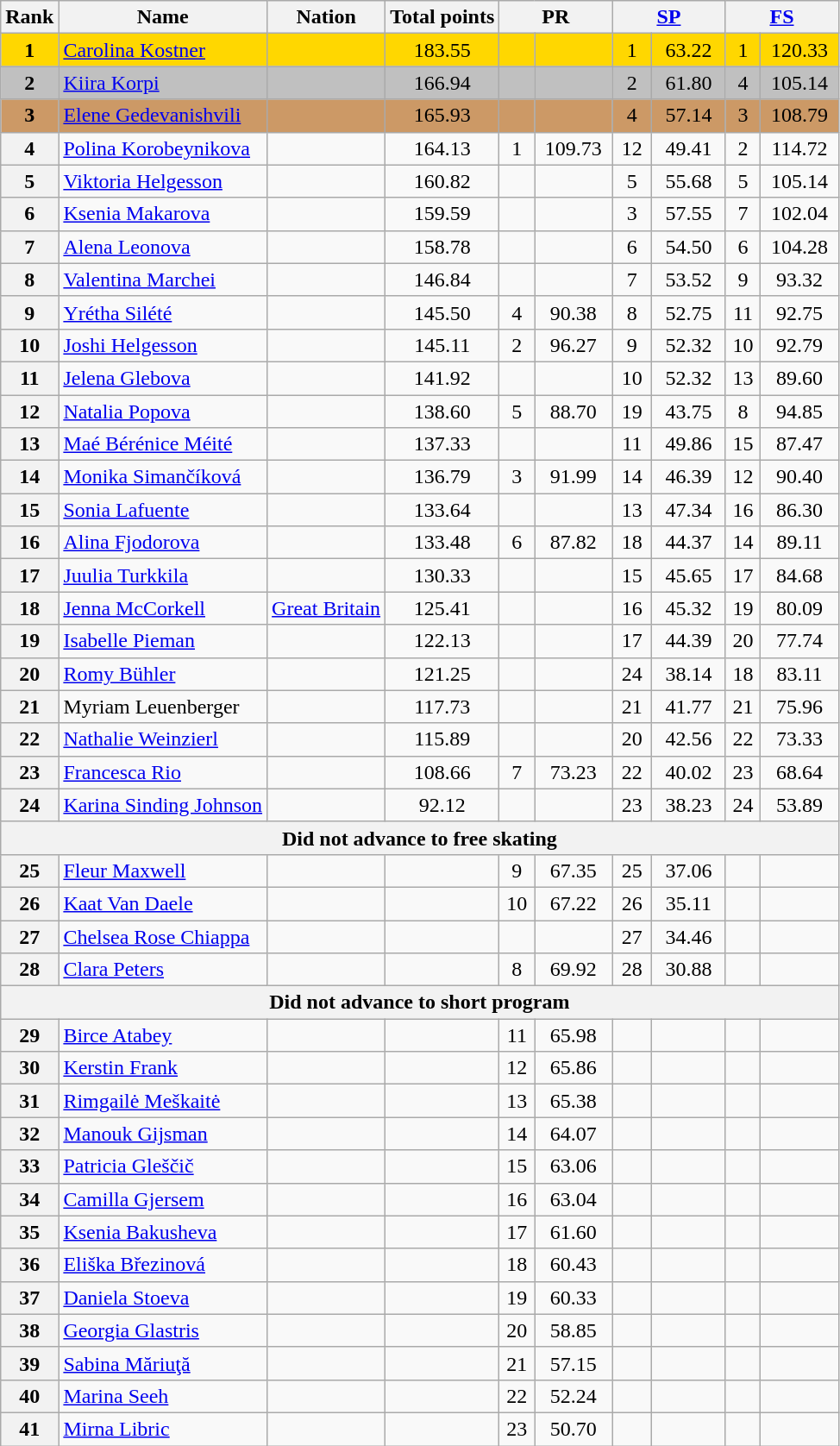<table class="wikitable sortable">
<tr>
<th>Rank</th>
<th>Name</th>
<th>Nation</th>
<th>Total points</th>
<th colspan="2" width="80px">PR</th>
<th colspan="2" width="80px"><a href='#'>SP</a></th>
<th colspan="2" width="80px"><a href='#'>FS</a></th>
</tr>
<tr bgcolor="gold">
<td align="center"><strong>1</strong></td>
<td><a href='#'>Carolina Kostner</a></td>
<td></td>
<td align="center">183.55</td>
<td align="center"></td>
<td align="center"></td>
<td align="center">1</td>
<td align="center">63.22</td>
<td align="center">1</td>
<td align="center">120.33</td>
</tr>
<tr bgcolor="silver">
<td align="center"><strong>2</strong></td>
<td><a href='#'>Kiira Korpi</a></td>
<td></td>
<td align="center">166.94</td>
<td align="center"></td>
<td align="center"></td>
<td align="center">2</td>
<td align="center">61.80</td>
<td align="center">4</td>
<td align="center">105.14</td>
</tr>
<tr bgcolor="cc9966">
<td align="center"><strong>3</strong></td>
<td><a href='#'>Elene Gedevanishvili</a></td>
<td></td>
<td align="center">165.93</td>
<td align="center"></td>
<td align="center"></td>
<td align="center">4</td>
<td align="center">57.14</td>
<td align="center">3</td>
<td align="center">108.79</td>
</tr>
<tr>
<th>4</th>
<td><a href='#'>Polina Korobeynikova</a></td>
<td></td>
<td align="center">164.13</td>
<td align="center">1</td>
<td align="center">109.73</td>
<td align="center">12</td>
<td align="center">49.41</td>
<td align="center">2</td>
<td align="center">114.72</td>
</tr>
<tr>
<th>5</th>
<td><a href='#'>Viktoria Helgesson</a></td>
<td></td>
<td align="center">160.82</td>
<td align="center"></td>
<td align="center"></td>
<td align="center">5</td>
<td align="center">55.68</td>
<td align="center">5</td>
<td align="center">105.14</td>
</tr>
<tr>
<th>6</th>
<td><a href='#'>Ksenia Makarova</a></td>
<td></td>
<td align="center">159.59</td>
<td align="center"></td>
<td align="center"></td>
<td align="center">3</td>
<td align="center">57.55</td>
<td align="center">7</td>
<td align="center">102.04</td>
</tr>
<tr>
<th>7</th>
<td><a href='#'>Alena Leonova</a></td>
<td></td>
<td align="center">158.78</td>
<td align="center"></td>
<td align="center"></td>
<td align="center">6</td>
<td align="center">54.50</td>
<td align="center">6</td>
<td align="center">104.28</td>
</tr>
<tr>
<th>8</th>
<td><a href='#'>Valentina Marchei</a></td>
<td></td>
<td align="center">146.84</td>
<td align="center"></td>
<td align="center"></td>
<td align="center">7</td>
<td align="center">53.52</td>
<td align="center">9</td>
<td align="center">93.32</td>
</tr>
<tr>
<th>9</th>
<td><a href='#'>Yrétha Silété</a></td>
<td></td>
<td align="center">145.50</td>
<td align="center">4</td>
<td align="center">90.38</td>
<td align="center">8</td>
<td align="center">52.75</td>
<td align="center">11</td>
<td align="center">92.75</td>
</tr>
<tr>
<th>10</th>
<td><a href='#'>Joshi Helgesson</a></td>
<td></td>
<td align="center">145.11</td>
<td align="center">2</td>
<td align="center">96.27</td>
<td align="center">9</td>
<td align="center">52.32</td>
<td align="center">10</td>
<td align="center">92.79</td>
</tr>
<tr>
<th>11</th>
<td><a href='#'>Jelena Glebova</a></td>
<td></td>
<td align="center">141.92</td>
<td align="center"></td>
<td align="center"></td>
<td align="center">10</td>
<td align="center">52.32</td>
<td align="center">13</td>
<td align="center">89.60</td>
</tr>
<tr>
<th>12</th>
<td><a href='#'>Natalia Popova</a></td>
<td></td>
<td align="center">138.60</td>
<td align="center">5</td>
<td align="center">88.70</td>
<td align="center">19</td>
<td align="center">43.75</td>
<td align="center">8</td>
<td align="center">94.85</td>
</tr>
<tr>
<th>13</th>
<td><a href='#'>Maé Bérénice Méité</a></td>
<td></td>
<td align="center">137.33</td>
<td align="center"></td>
<td align="center"></td>
<td align="center">11</td>
<td align="center">49.86</td>
<td align="center">15</td>
<td align="center">87.47</td>
</tr>
<tr>
<th>14</th>
<td><a href='#'>Monika Simančíková</a></td>
<td></td>
<td align="center">136.79</td>
<td align="center">3</td>
<td align="center">91.99</td>
<td align="center">14</td>
<td align="center">46.39</td>
<td align="center">12</td>
<td align="center">90.40</td>
</tr>
<tr>
<th>15</th>
<td><a href='#'>Sonia Lafuente</a></td>
<td></td>
<td align="center">133.64</td>
<td align="center"></td>
<td align="center"></td>
<td align="center">13</td>
<td align="center">47.34</td>
<td align="center">16</td>
<td align="center">86.30</td>
</tr>
<tr>
<th>16</th>
<td><a href='#'>Alina Fjodorova</a></td>
<td></td>
<td align="center">133.48</td>
<td align="center">6</td>
<td align="center">87.82</td>
<td align="center">18</td>
<td align="center">44.37</td>
<td align="center">14</td>
<td align="center">89.11</td>
</tr>
<tr>
<th>17</th>
<td><a href='#'>Juulia Turkkila</a></td>
<td></td>
<td align="center">130.33</td>
<td align="center"></td>
<td align="center"></td>
<td align="center">15</td>
<td align="center">45.65</td>
<td align="center">17</td>
<td align="center">84.68</td>
</tr>
<tr>
<th>18</th>
<td><a href='#'>Jenna McCorkell</a></td>
<td> <a href='#'>Great Britain</a></td>
<td align="center">125.41</td>
<td align="center"></td>
<td align="center"></td>
<td align="center">16</td>
<td align="center">45.32</td>
<td align="center">19</td>
<td align="center">80.09</td>
</tr>
<tr>
<th>19</th>
<td><a href='#'>Isabelle Pieman</a></td>
<td></td>
<td align="center">122.13</td>
<td align="center"></td>
<td align="center"></td>
<td align="center">17</td>
<td align="center">44.39</td>
<td align="center">20</td>
<td align="center">77.74</td>
</tr>
<tr>
<th>20</th>
<td><a href='#'>Romy Bühler</a></td>
<td></td>
<td align="center">121.25</td>
<td align="center"></td>
<td align="center"></td>
<td align="center">24</td>
<td align="center">38.14</td>
<td align="center">18</td>
<td align="center">83.11</td>
</tr>
<tr>
<th>21</th>
<td>Myriam Leuenberger</td>
<td></td>
<td align="center">117.73</td>
<td align="center"></td>
<td align="center"></td>
<td align="center">21</td>
<td align="center">41.77</td>
<td align="center">21</td>
<td align="center">75.96</td>
</tr>
<tr>
<th>22</th>
<td><a href='#'>Nathalie Weinzierl</a></td>
<td></td>
<td align="center">115.89</td>
<td align="center"></td>
<td align="center"></td>
<td align="center">20</td>
<td align="center">42.56</td>
<td align="center">22</td>
<td align="center">73.33</td>
</tr>
<tr>
<th>23</th>
<td><a href='#'>Francesca Rio</a></td>
<td></td>
<td align="center">108.66</td>
<td align="center">7</td>
<td align="center">73.23</td>
<td align="center">22</td>
<td align="center">40.02</td>
<td align="center">23</td>
<td align="center">68.64</td>
</tr>
<tr>
<th>24</th>
<td><a href='#'>Karina Sinding Johnson</a></td>
<td></td>
<td align="center">92.12</td>
<td align="center"></td>
<td align="center"></td>
<td align="center">23</td>
<td align="center">38.23</td>
<td align="center">24</td>
<td align="center">53.89</td>
</tr>
<tr>
<th colspan=10>Did not advance to free skating</th>
</tr>
<tr>
<th>25</th>
<td><a href='#'>Fleur Maxwell</a></td>
<td></td>
<td></td>
<td align="center">9</td>
<td align="center">67.35</td>
<td align="center">25</td>
<td align="center">37.06</td>
<td></td>
<td></td>
</tr>
<tr>
<th>26</th>
<td><a href='#'>Kaat Van Daele</a></td>
<td></td>
<td></td>
<td align="center">10</td>
<td align="center">67.22</td>
<td align="center">26</td>
<td align="center">35.11</td>
<td></td>
<td></td>
</tr>
<tr>
<th>27</th>
<td><a href='#'>Chelsea Rose Chiappa</a></td>
<td></td>
<td></td>
<td></td>
<td></td>
<td align="center">27</td>
<td align="center">34.46</td>
<td></td>
<td></td>
</tr>
<tr>
<th>28</th>
<td><a href='#'>Clara Peters</a></td>
<td></td>
<td></td>
<td align="center">8</td>
<td align="center">69.92</td>
<td align="center">28</td>
<td align="center">30.88</td>
<td></td>
<td></td>
</tr>
<tr>
<th colspan=10>Did not advance to short program</th>
</tr>
<tr>
<th>29</th>
<td><a href='#'>Birce Atabey</a></td>
<td></td>
<td></td>
<td align="center">11</td>
<td align="center">65.98</td>
<td></td>
<td></td>
<td></td>
<td></td>
</tr>
<tr>
<th>30</th>
<td><a href='#'>Kerstin Frank</a></td>
<td></td>
<td></td>
<td align="center">12</td>
<td align="center">65.86</td>
<td></td>
<td></td>
<td></td>
<td></td>
</tr>
<tr>
<th>31</th>
<td><a href='#'>Rimgailė Meškaitė</a></td>
<td></td>
<td></td>
<td align="center">13</td>
<td align="center">65.38</td>
<td></td>
<td></td>
<td></td>
<td></td>
</tr>
<tr>
<th>32</th>
<td><a href='#'>Manouk Gijsman</a></td>
<td></td>
<td></td>
<td align="center">14</td>
<td align="center">64.07</td>
<td></td>
<td></td>
<td></td>
<td></td>
</tr>
<tr>
<th>33</th>
<td><a href='#'>Patricia Gleščič</a></td>
<td></td>
<td></td>
<td align="center">15</td>
<td align="center">63.06</td>
<td></td>
<td></td>
<td></td>
<td></td>
</tr>
<tr>
<th>34</th>
<td><a href='#'>Camilla Gjersem</a></td>
<td></td>
<td></td>
<td align="center">16</td>
<td align="center">63.04</td>
<td></td>
<td></td>
<td></td>
<td></td>
</tr>
<tr>
<th>35</th>
<td><a href='#'>Ksenia Bakusheva</a></td>
<td></td>
<td></td>
<td align="center">17</td>
<td align="center">61.60</td>
<td></td>
<td></td>
<td></td>
<td></td>
</tr>
<tr>
<th>36</th>
<td><a href='#'>Eliška Březinová</a></td>
<td></td>
<td></td>
<td align="center">18</td>
<td align="center">60.43</td>
<td></td>
<td></td>
<td></td>
<td></td>
</tr>
<tr>
<th>37</th>
<td><a href='#'>Daniela Stoeva</a></td>
<td></td>
<td></td>
<td align="center">19</td>
<td align="center">60.33</td>
<td></td>
<td></td>
<td></td>
<td></td>
</tr>
<tr>
<th>38</th>
<td><a href='#'>Georgia Glastris</a></td>
<td></td>
<td></td>
<td align="center">20</td>
<td align="center">58.85</td>
<td></td>
<td></td>
<td></td>
<td></td>
</tr>
<tr>
<th>39</th>
<td><a href='#'>Sabina Măriuţă</a></td>
<td></td>
<td></td>
<td align="center">21</td>
<td align="center">57.15</td>
<td></td>
<td></td>
<td></td>
<td></td>
</tr>
<tr>
<th>40</th>
<td><a href='#'>Marina Seeh</a></td>
<td></td>
<td></td>
<td align="center">22</td>
<td align="center">52.24</td>
<td></td>
<td></td>
<td></td>
<td></td>
</tr>
<tr>
<th>41</th>
<td><a href='#'>Mirna Libric</a></td>
<td></td>
<td></td>
<td align="center">23</td>
<td align="center">50.70</td>
<td></td>
<td></td>
<td></td>
<td></td>
</tr>
</table>
